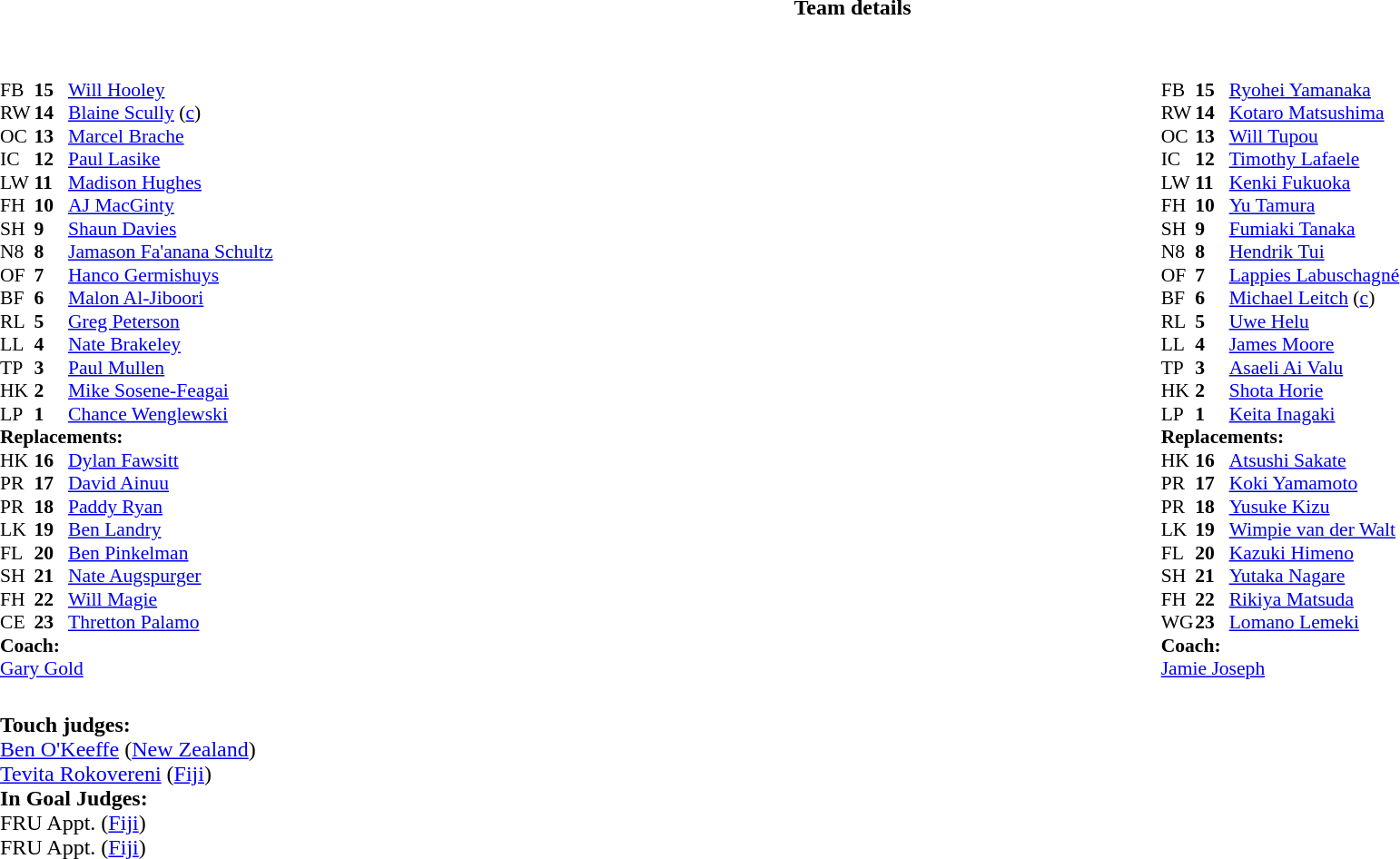<table border="0" style="width:100%" class="collapsible collapsed">
<tr>
<th>Team details</th>
</tr>
<tr>
<td><br><table style="width:100%;">
<tr>
<td style="vertical-align:top; width:50%;"><br><table style="font-size: 90%" cellspacing="0" cellpadding="0">
<tr>
<th width="25"></th>
<th width="25"></th>
</tr>
<tr>
<td>FB</td>
<td><strong>15</strong></td>
<td><a href='#'>Will Hooley</a></td>
</tr>
<tr>
<td>RW</td>
<td><strong>14</strong></td>
<td><a href='#'>Blaine Scully</a> (<a href='#'>c</a>)</td>
</tr>
<tr>
<td>OC</td>
<td><strong>13</strong></td>
<td><a href='#'>Marcel Brache</a></td>
</tr>
<tr>
<td>IC</td>
<td><strong>12</strong></td>
<td><a href='#'>Paul Lasike</a></td>
</tr>
<tr>
<td>LW</td>
<td><strong>11</strong></td>
<td><a href='#'>Madison Hughes</a></td>
<td></td>
<td></td>
</tr>
<tr>
<td>FH</td>
<td><strong>10</strong></td>
<td><a href='#'>AJ MacGinty</a></td>
<td></td>
<td></td>
</tr>
<tr>
<td>SH</td>
<td><strong>9</strong></td>
<td><a href='#'>Shaun Davies</a></td>
<td></td>
<td></td>
</tr>
<tr>
<td>N8</td>
<td><strong>8</strong></td>
<td><a href='#'>Jamason Fa'anana Schultz</a></td>
</tr>
<tr>
<td>OF</td>
<td><strong>7</strong></td>
<td><a href='#'>Hanco Germishuys</a></td>
</tr>
<tr>
<td>BF</td>
<td><strong>6</strong></td>
<td><a href='#'>Malon Al-Jiboori</a></td>
<td></td>
<td></td>
</tr>
<tr>
<td>RL</td>
<td><strong>5</strong></td>
<td><a href='#'>Greg Peterson</a></td>
<td></td>
<td></td>
</tr>
<tr>
<td>LL</td>
<td><strong>4</strong></td>
<td><a href='#'>Nate Brakeley</a></td>
</tr>
<tr>
<td>TP</td>
<td><strong>3</strong></td>
<td><a href='#'>Paul Mullen</a></td>
<td></td>
<td></td>
</tr>
<tr>
<td>HK</td>
<td><strong>2</strong></td>
<td><a href='#'>Mike Sosene-Feagai</a></td>
<td></td>
<td></td>
</tr>
<tr>
<td>LP</td>
<td><strong>1</strong></td>
<td><a href='#'>Chance Wenglewski</a></td>
<td></td>
<td></td>
</tr>
<tr>
<td colspan=3><strong>Replacements:</strong></td>
</tr>
<tr>
<td>HK</td>
<td><strong>16</strong></td>
<td><a href='#'>Dylan Fawsitt</a></td>
<td></td>
<td></td>
</tr>
<tr>
<td>PR</td>
<td><strong>17</strong></td>
<td><a href='#'>David Ainuu</a></td>
<td></td>
<td></td>
</tr>
<tr>
<td>PR</td>
<td><strong>18</strong></td>
<td><a href='#'>Paddy Ryan</a></td>
<td></td>
<td></td>
</tr>
<tr>
<td>LK</td>
<td><strong>19</strong></td>
<td><a href='#'>Ben Landry</a></td>
<td></td>
<td></td>
</tr>
<tr>
<td>FL</td>
<td><strong>20</strong></td>
<td><a href='#'>Ben Pinkelman</a></td>
<td></td>
<td></td>
</tr>
<tr>
<td>SH</td>
<td><strong>21</strong></td>
<td><a href='#'>Nate Augspurger</a></td>
<td></td>
<td></td>
</tr>
<tr>
<td>FH</td>
<td><strong>22</strong></td>
<td><a href='#'>Will Magie</a></td>
<td></td>
<td></td>
</tr>
<tr>
<td>CE</td>
<td><strong>23</strong></td>
<td><a href='#'>Thretton Palamo</a></td>
<td></td>
<td></td>
</tr>
<tr>
<td colspan="3"><strong>Coach:</strong></td>
</tr>
<tr>
<td colspan="4"> <a href='#'>Gary Gold</a></td>
</tr>
</table>
</td>
<td style="vertical-align:top; width:50%;"><br><table cellspacing="0" cellpadding="0" style="font-size:90%; margin:auto;">
<tr>
<th width="25"></th>
<th width="25"></th>
</tr>
<tr>
<td>FB</td>
<td><strong>15</strong></td>
<td><a href='#'>Ryohei Yamanaka</a></td>
<td></td>
<td></td>
</tr>
<tr>
<td>RW</td>
<td><strong>14</strong></td>
<td><a href='#'>Kotaro Matsushima</a></td>
</tr>
<tr>
<td>OC</td>
<td><strong>13</strong></td>
<td><a href='#'>Will Tupou</a></td>
</tr>
<tr>
<td>IC</td>
<td><strong>12</strong></td>
<td><a href='#'>Timothy Lafaele</a></td>
</tr>
<tr>
<td>LW</td>
<td><strong>11</strong></td>
<td><a href='#'>Kenki Fukuoka</a></td>
</tr>
<tr>
<td>FH</td>
<td><strong>10</strong></td>
<td><a href='#'>Yu Tamura</a></td>
<td></td>
<td></td>
</tr>
<tr>
<td>SH</td>
<td><strong>9</strong></td>
<td><a href='#'>Fumiaki Tanaka</a></td>
<td></td>
<td></td>
</tr>
<tr>
<td>N8</td>
<td><strong>8</strong></td>
<td><a href='#'>Hendrik Tui</a></td>
<td></td>
<td></td>
</tr>
<tr>
<td>OF</td>
<td><strong>7</strong></td>
<td><a href='#'>Lappies Labuschagné</a></td>
</tr>
<tr>
<td>BF</td>
<td><strong>6</strong></td>
<td><a href='#'>Michael Leitch</a> (<a href='#'>c</a>)</td>
<td></td>
<td></td>
</tr>
<tr>
<td>RL</td>
<td><strong>5</strong></td>
<td><a href='#'>Uwe Helu</a></td>
<td></td>
<td></td>
</tr>
<tr>
<td>LL</td>
<td><strong>4</strong></td>
<td><a href='#'>James Moore</a></td>
</tr>
<tr>
<td>TP</td>
<td><strong>3</strong></td>
<td><a href='#'>Asaeli Ai Valu</a></td>
</tr>
<tr>
<td>HK</td>
<td><strong>2</strong></td>
<td><a href='#'>Shota Horie</a></td>
<td></td>
<td></td>
</tr>
<tr>
<td>LP</td>
<td><strong>1</strong></td>
<td><a href='#'>Keita Inagaki</a></td>
<td></td>
<td></td>
</tr>
<tr>
<td colspan="3"><strong>Replacements:</strong></td>
</tr>
<tr>
<td>HK</td>
<td><strong>16</strong></td>
<td><a href='#'>Atsushi Sakate</a></td>
<td></td>
<td></td>
</tr>
<tr>
<td>PR</td>
<td><strong>17</strong></td>
<td><a href='#'>Koki Yamamoto</a></td>
<td></td>
<td></td>
</tr>
<tr>
<td>PR</td>
<td><strong>18</strong></td>
<td><a href='#'>Yusuke Kizu</a></td>
<td></td>
<td></td>
</tr>
<tr>
<td>LK</td>
<td><strong>19</strong></td>
<td><a href='#'>Wimpie van der Walt</a></td>
<td></td>
<td></td>
</tr>
<tr>
<td>FL</td>
<td><strong>20</strong></td>
<td><a href='#'>Kazuki Himeno</a></td>
<td></td>
<td></td>
</tr>
<tr>
<td>SH</td>
<td><strong>21</strong></td>
<td><a href='#'>Yutaka Nagare</a></td>
<td></td>
<td></td>
</tr>
<tr>
<td>FH</td>
<td><strong>22</strong></td>
<td><a href='#'>Rikiya Matsuda</a></td>
<td></td>
<td></td>
</tr>
<tr>
<td>WG</td>
<td><strong>23</strong></td>
<td><a href='#'>Lomano Lemeki</a></td>
<td></td>
<td></td>
</tr>
<tr>
<td colspan="3"><strong>Coach:</strong></td>
</tr>
<tr>
<td colspan="4"> <a href='#'>Jamie Joseph</a></td>
</tr>
</table>
</td>
</tr>
</table>
<table style="width:100%">
<tr>
<td><br><strong>Touch judges:</strong>
<br><a href='#'>Ben O'Keeffe</a> (<a href='#'>New Zealand</a>)
<br><a href='#'>Tevita Rokovereni</a> (<a href='#'>Fiji</a>)
<br><strong>In Goal Judges:</strong>
<br>FRU Appt. (<a href='#'>Fiji</a>)
<br>FRU Appt. (<a href='#'>Fiji</a>)</td>
</tr>
</table>
</td>
</tr>
</table>
